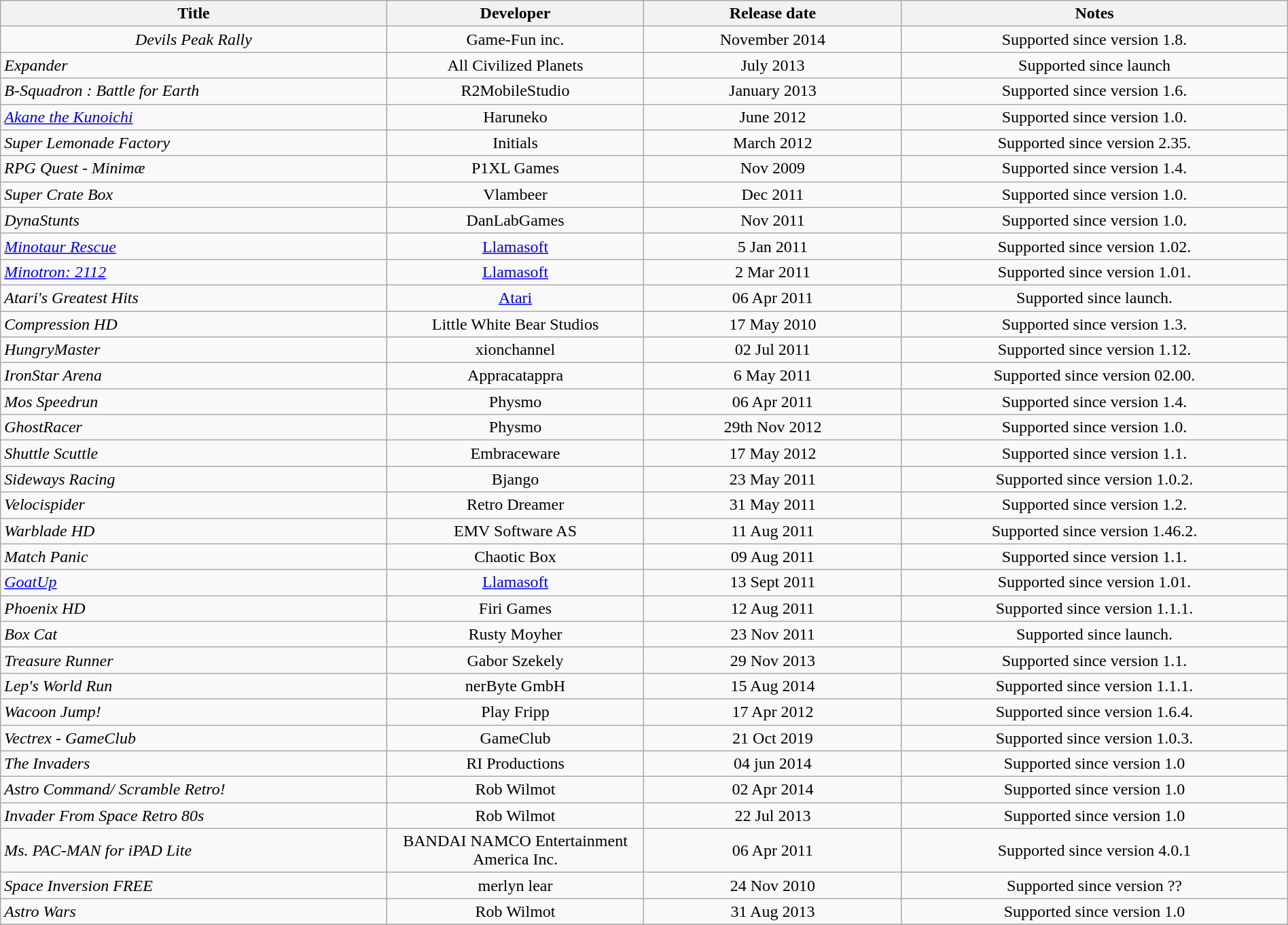<table class="wikitable sortable" style="width:100%;">
<tr>
<th style="width:30%;">Title</th>
<th style="width:20%;">Developer</th>
<th style="width:20%;">Release date</th>
<th style="width:30%;" class="unsortable">Notes</th>
</tr>
<tr align=center>
<td align=><em>Devils Peak Rally</em></td>
<td>Game-Fun inc.</td>
<td>November 2014</td>
<td>Supported since version 1.8.</td>
</tr>
<tr align=center>
<td align=left><em>Expander</em></td>
<td>All Civilized Planets</td>
<td>July 2013</td>
<td>Supported since launch</td>
</tr>
<tr align=center>
<td align=left><em>B-Squadron : Battle for Earth</em></td>
<td>R2MobileStudio</td>
<td>January 2013</td>
<td>Supported since version 1.6.</td>
</tr>
<tr align=center>
<td align=left><em><a href='#'>Akane the Kunoichi</a></em></td>
<td>Haruneko</td>
<td>June 2012</td>
<td>Supported since version 1.0.</td>
</tr>
<tr align=center>
<td align=left><em>Super Lemonade Factory</em></td>
<td>Initials</td>
<td>March 2012</td>
<td>Supported since version 2.35.</td>
</tr>
<tr align=center>
<td align=left><em>RPG Quest - Minimæ</em></td>
<td>P1XL Games</td>
<td>Nov 2009</td>
<td>Supported since version 1.4.</td>
</tr>
<tr align=center>
<td align=left><em>Super Crate Box</em></td>
<td>Vlambeer</td>
<td>Dec 2011</td>
<td>Supported since version 1.0.</td>
</tr>
<tr align=center>
<td align=left><em>DynaStunts</em></td>
<td>DanLabGames</td>
<td>Nov 2011</td>
<td>Supported since version 1.0.</td>
</tr>
<tr align=center>
<td align=left><em><a href='#'>Minotaur Rescue</a></em></td>
<td><a href='#'>Llamasoft</a></td>
<td>5 Jan 2011</td>
<td>Supported since version 1.02.</td>
</tr>
<tr align=center>
<td align=left><em><a href='#'>Minotron: 2112</a></em></td>
<td><a href='#'>Llamasoft</a></td>
<td>2 Mar 2011</td>
<td>Supported since version 1.01.</td>
</tr>
<tr align=center>
<td align=left><em>Atari's Greatest Hits</em></td>
<td><a href='#'>Atari</a></td>
<td>06 Apr 2011</td>
<td>Supported since launch.</td>
</tr>
<tr align=center>
<td align=left><em>Compression HD</em></td>
<td>Little White Bear Studios</td>
<td>17 May 2010</td>
<td>Supported since version 1.3.</td>
</tr>
<tr align=center>
<td align=left><em>HungryMaster</em></td>
<td>xionchannel</td>
<td>02 Jul 2011</td>
<td>Supported since version 1.12.</td>
</tr>
<tr align=center>
<td align=left><em>IronStar Arena</em></td>
<td>Appracatappra</td>
<td>6 May 2011</td>
<td>Supported since version 02.00.</td>
</tr>
<tr align=center>
<td align=left><em>Mos Speedrun</em></td>
<td>Physmo</td>
<td>06 Apr 2011</td>
<td>Supported since version 1.4.</td>
</tr>
<tr align=center>
<td align=left><em>GhostRacer</em></td>
<td>Physmo</td>
<td>29th Nov 2012</td>
<td>Supported since version 1.0.</td>
</tr>
<tr align=center>
<td align=left><em>Shuttle Scuttle</em></td>
<td>Embraceware</td>
<td>17 May 2012</td>
<td>Supported since version 1.1.</td>
</tr>
<tr align=center>
<td align=left><em>Sideways Racing</em></td>
<td>Bjango</td>
<td>23 May 2011</td>
<td>Supported since version 1.0.2.</td>
</tr>
<tr align=center>
<td align=left><em>Velocispider</em></td>
<td>Retro Dreamer</td>
<td>31 May 2011</td>
<td>Supported since version 1.2.</td>
</tr>
<tr align=center>
<td align=left><em>Warblade HD</em></td>
<td>EMV Software AS</td>
<td>11 Aug 2011</td>
<td>Supported since version 1.46.2.</td>
</tr>
<tr align=center>
<td align=left><em>Match Panic</em></td>
<td>Chaotic Box</td>
<td>09 Aug 2011</td>
<td>Supported since version 1.1.</td>
</tr>
<tr align=center>
<td align=left><em><a href='#'>GoatUp</a></em></td>
<td><a href='#'>Llamasoft</a></td>
<td>13 Sept 2011</td>
<td>Supported since version 1.01.</td>
</tr>
<tr align=center>
<td align=left><em>Phoenix HD</em></td>
<td>Firi Games</td>
<td>12 Aug 2011</td>
<td>Supported since version 1.1.1.</td>
</tr>
<tr align=center>
<td align=left><em>Box Cat</em></td>
<td>Rusty Moyher</td>
<td>23 Nov 2011</td>
<td>Supported since launch.</td>
</tr>
<tr align=center>
<td align=left><em>Treasure Runner</em></td>
<td>Gabor Szekely</td>
<td>29 Nov 2013</td>
<td>Supported since version 1.1.</td>
</tr>
<tr align=center>
<td align=left><em>Lep's World Run</em></td>
<td>nerByte GmbH</td>
<td>15 Aug 2014</td>
<td>Supported since version 1.1.1.</td>
</tr>
<tr align=center>
<td align=left><em>Wacoon Jump!</em></td>
<td>Play Fripp</td>
<td>17 Apr 2012</td>
<td>Supported since version 1.6.4.</td>
</tr>
<tr align=center>
<td align=left><em>Vectrex - GameClub</em></td>
<td>GameClub</td>
<td>21 Oct 2019</td>
<td>Supported since version 1.0.3.</td>
</tr>
<tr align=center>
<td align=left><em>The Invaders</em></td>
<td>RI Productions</td>
<td>04 jun 2014</td>
<td>Supported since version 1.0</td>
</tr>
<tr align=center>
<td align=left><em>Astro Command/ Scramble Retro!</em></td>
<td>Rob Wilmot</td>
<td>02 Apr 2014</td>
<td>Supported since version 1.0</td>
</tr>
<tr align=center>
<td align=left><em>Invader From Space Retro 80s</em></td>
<td>Rob Wilmot</td>
<td>22 Jul 2013</td>
<td>Supported since version 1.0</td>
</tr>
<tr align=center>
<td align=left><em>Ms. PAC-MAN for iPAD Lite</em></td>
<td>BANDAI NAMCO Entertainment America Inc.</td>
<td>06 Apr 2011</td>
<td>Supported since version 4.0.1</td>
</tr>
<tr align=center>
<td align=left><em>Space Inversion FREE</em></td>
<td>merlyn lear</td>
<td>24 Nov 2010</td>
<td>Supported since version ??</td>
</tr>
<tr align=center>
<td align=left><em>Astro Wars</em></td>
<td>Rob Wilmot</td>
<td>31 Aug 2013</td>
<td>Supported since version 1.0</td>
</tr>
<tr align=center>
</tr>
</table>
